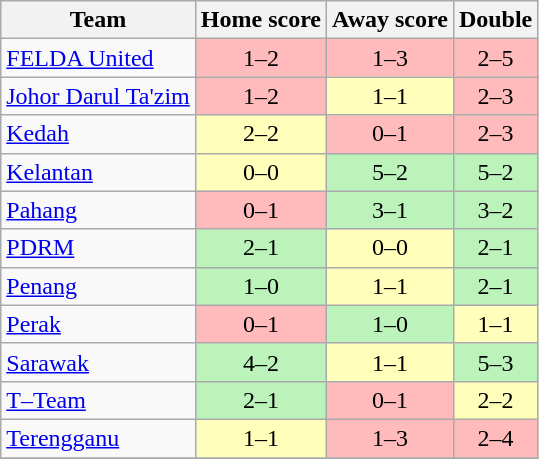<table class="wikitable" style="text-align: center">
<tr>
<th>Team</th>
<th>Home score</th>
<th>Away score</th>
<th>Double </th>
</tr>
<tr>
<td align="left"><a href='#'>FELDA United</a></td>
<td style="background:#FFBBBB;">1–2</td>
<td style="background:#FFBBBB;">1–3</td>
<td style="background:#FFBBBB;">2–5</td>
</tr>
<tr>
<td align="left"><a href='#'>Johor Darul Ta'zim</a></td>
<td style="background:#FFBBBB;">1–2</td>
<td style="background:#FFFFBB;">1–1</td>
<td style="background:#FFBBBB;">2–3</td>
</tr>
<tr>
<td align="left"><a href='#'>Kedah</a></td>
<td style="background:#FFFFBB;">2–2</td>
<td style="background:#FFBBBB;">0–1</td>
<td style="background:#FFBBBB;">2–3</td>
</tr>
<tr>
<td align="left"><a href='#'>Kelantan</a></td>
<td style="background:#FFFFBB;">0–0</td>
<td style="background:#BBF3BB;">5–2</td>
<td style="background:#BBF3BB;">5–2</td>
</tr>
<tr>
<td align="left"><a href='#'>Pahang</a></td>
<td style="background:#FFBBBB;">0–1</td>
<td style="background:#BBF3BB;">3–1</td>
<td style="background:#BBF3BB;">3–2</td>
</tr>
<tr>
<td align="left"><a href='#'>PDRM</a></td>
<td style="background:#BBF3BB;">2–1</td>
<td style="background:#FFFFBB;">0–0</td>
<td style="background:#BBF3BB;">2–1</td>
</tr>
<tr>
<td align="left"><a href='#'>Penang</a></td>
<td style="background:#BBF3BB;">1–0</td>
<td style="background:#FFFFBB;">1–1</td>
<td style="background:#BBF3BB;">2–1</td>
</tr>
<tr>
<td align="left"><a href='#'>Perak</a></td>
<td style="background:#FFBBBB;">0–1</td>
<td style="background:#BBF3BB;">1–0</td>
<td style="background:#FFFFBB;">1–1</td>
</tr>
<tr>
<td align="left"><a href='#'>Sarawak</a></td>
<td style="background:#BBF3BB;">4–2</td>
<td style="background:#FFFFBB;">1–1</td>
<td style="background:#BBF3BB;">5–3</td>
</tr>
<tr>
<td align="left"><a href='#'>T–Team</a></td>
<td style="background:#BBF3BB;">2–1</td>
<td style="background:#FFBBBB;">0–1</td>
<td style="background:#FFFFBB;">2–2</td>
</tr>
<tr>
<td align="left"><a href='#'>Terengganu</a></td>
<td style="background:#FFFFBB;">1–1</td>
<td style="background:#FFBBBB;">1–3</td>
<td style="background:#FFBBBB;">2–4</td>
</tr>
<tr>
</tr>
</table>
